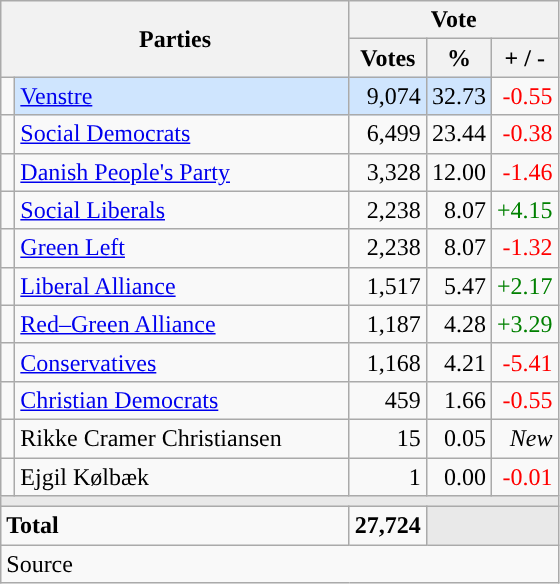<table class="wikitable" style="text-align:right;">
<tr>
<th style="text-align:centre;" rowspan="2" colspan="2" width="225">Parties</th>
<th colspan="3">Vote</th>
</tr>
<tr>
<th width="15">Votes</th>
<th width="15">%</th>
<th width="15">+ / -</th>
</tr>
<tr>
<td width="2" style="color:inherit;background:"></td>
<td bgcolor=#cfe5fe  align="left"><a href='#'>Venstre</a></td>
<td bgcolor=#cfe5fe>9,074</td>
<td bgcolor=#cfe5fe>32.73</td>
<td style=color:red;>-0.55</td>
</tr>
<tr>
<td width="2" style="color:inherit;background:"></td>
<td align="left"><a href='#'>Social Democrats</a></td>
<td>6,499</td>
<td>23.44</td>
<td style=color:red;>-0.38</td>
</tr>
<tr>
<td width="2" style="color:inherit;background:"></td>
<td align="left"><a href='#'>Danish People's Party</a></td>
<td>3,328</td>
<td>12.00</td>
<td style=color:red;>-1.46</td>
</tr>
<tr>
<td width="2" style="color:inherit;background:"></td>
<td align="left"><a href='#'>Social Liberals</a></td>
<td>2,238</td>
<td>8.07</td>
<td style=color:green;>+4.15</td>
</tr>
<tr>
<td width="2" style="color:inherit;background:"></td>
<td align="left"><a href='#'>Green Left</a></td>
<td>2,238</td>
<td>8.07</td>
<td style=color:red;>-1.32</td>
</tr>
<tr>
<td width="2" style="color:inherit;background:"></td>
<td align="left"><a href='#'>Liberal Alliance</a></td>
<td>1,517</td>
<td>5.47</td>
<td style=color:green;>+2.17</td>
</tr>
<tr>
<td width="2" style="color:inherit;background:"></td>
<td align="left"><a href='#'>Red–Green Alliance</a></td>
<td>1,187</td>
<td>4.28</td>
<td style=color:green;>+3.29</td>
</tr>
<tr>
<td width="2" style="color:inherit;background:"></td>
<td align="left"><a href='#'>Conservatives</a></td>
<td>1,168</td>
<td>4.21</td>
<td style=color:red;>-5.41</td>
</tr>
<tr>
<td width="2" style="color:inherit;background:"></td>
<td align="left"><a href='#'>Christian Democrats</a></td>
<td>459</td>
<td>1.66</td>
<td style=color:red;>-0.55</td>
</tr>
<tr>
<td width="2" style="color:inherit;background:"></td>
<td align="left">Rikke Cramer Christiansen</td>
<td>15</td>
<td>0.05</td>
<td><em>New</em></td>
</tr>
<tr>
<td width="2" style="color:inherit;background:"></td>
<td align="left">Ejgil Kølbæk</td>
<td>1</td>
<td>0.00</td>
<td style=color:red;>-0.01</td>
</tr>
<tr>
<td colspan="7" bgcolor="#E9E9E9"></td>
</tr>
<tr>
<td align="left" colspan="2"><strong>Total</strong></td>
<td><strong>27,724</strong></td>
<td bgcolor="#E9E9E9" colspan="2"></td>
</tr>
<tr>
<td align="left" colspan="6">Source</td>
</tr>
</table>
